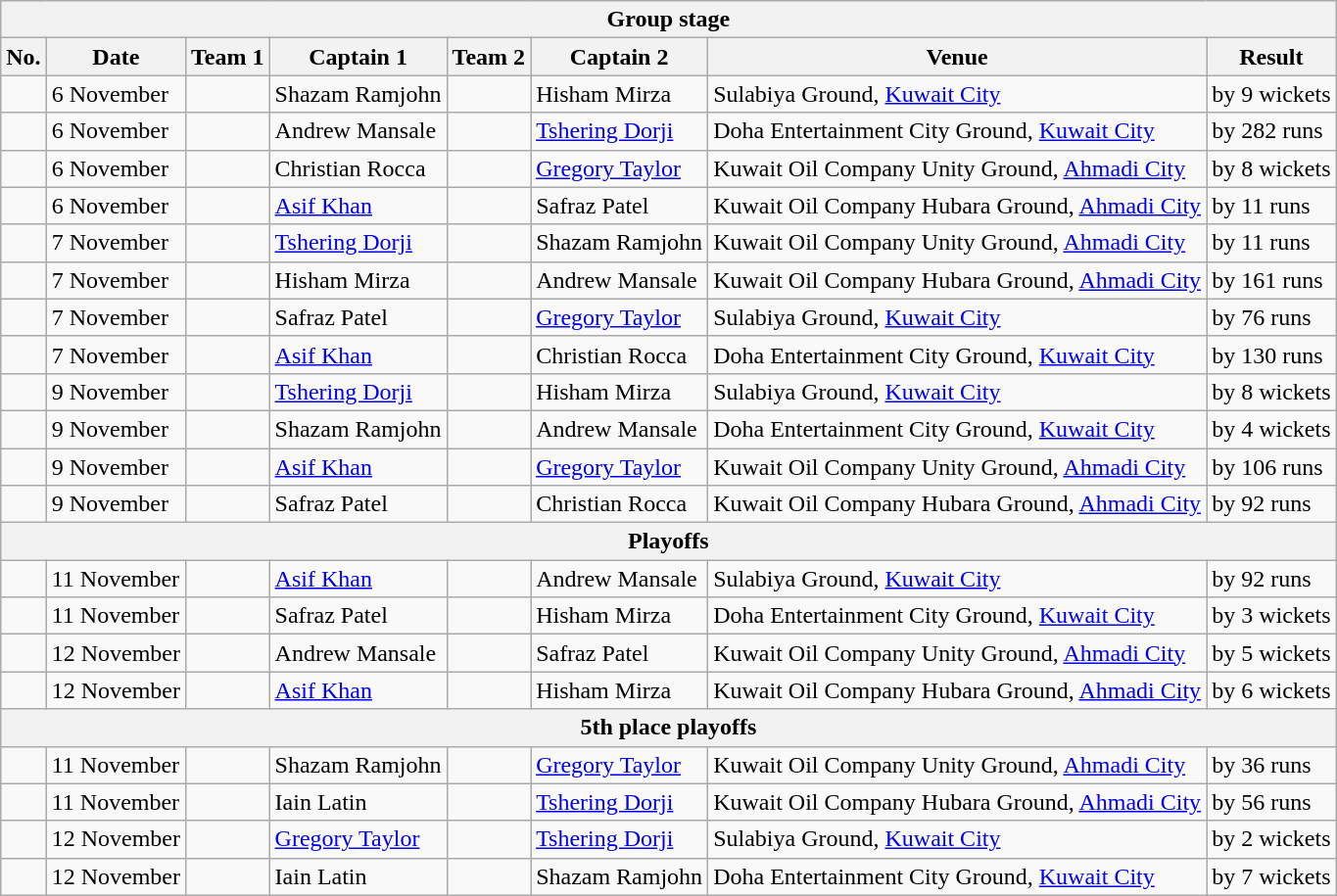<table class="wikitable">
<tr>
<th colspan="8">Group stage</th>
</tr>
<tr>
<th>No.</th>
<th>Date</th>
<th>Team 1</th>
<th>Captain 1</th>
<th>Team 2</th>
<th>Captain 2</th>
<th>Venue</th>
<th>Result</th>
</tr>
<tr>
<td></td>
<td>6 November</td>
<td></td>
<td>Shazam Ramjohn</td>
<td></td>
<td>Hisham Mirza</td>
<td>Sulabiya Ground, <a href='#'>Kuwait City</a></td>
<td> by 9 wickets</td>
</tr>
<tr>
<td></td>
<td>6 November</td>
<td></td>
<td>Andrew Mansale</td>
<td></td>
<td><a href='#'>Tshering Dorji</a></td>
<td>Doha Entertainment City Ground, <a href='#'>Kuwait City</a></td>
<td> by 282 runs</td>
</tr>
<tr>
<td></td>
<td>6 November</td>
<td></td>
<td>Christian Rocca</td>
<td></td>
<td><a href='#'>Gregory Taylor</a></td>
<td>Kuwait Oil Company Unity Ground, <a href='#'>Ahmadi City</a></td>
<td> by 8 wickets</td>
</tr>
<tr>
<td></td>
<td>6 November</td>
<td></td>
<td><a href='#'>Asif Khan</a></td>
<td></td>
<td>Safraz Patel</td>
<td>Kuwait Oil Company Hubara Ground, <a href='#'>Ahmadi City</a></td>
<td> by 11 runs</td>
</tr>
<tr>
<td></td>
<td>7 November</td>
<td></td>
<td><a href='#'>Tshering Dorji</a></td>
<td></td>
<td>Shazam Ramjohn</td>
<td>Kuwait Oil Company Unity Ground, <a href='#'>Ahmadi City</a></td>
<td> by 11 runs</td>
</tr>
<tr>
<td></td>
<td>7 November</td>
<td></td>
<td>Hisham Mirza</td>
<td></td>
<td>Andrew Mansale</td>
<td>Kuwait Oil Company Hubara Ground, <a href='#'>Ahmadi City</a></td>
<td> by 161 runs</td>
</tr>
<tr>
<td></td>
<td>7 November</td>
<td></td>
<td>Safraz Patel</td>
<td></td>
<td><a href='#'>Gregory Taylor</a></td>
<td>Sulabiya Ground, <a href='#'>Kuwait City</a></td>
<td> by 76 runs</td>
</tr>
<tr>
<td></td>
<td>7 November</td>
<td></td>
<td><a href='#'>Asif Khan</a></td>
<td></td>
<td>Christian Rocca</td>
<td>Doha Entertainment City Ground, <a href='#'>Kuwait City</a></td>
<td> by 130 runs</td>
</tr>
<tr>
<td></td>
<td>9 November</td>
<td></td>
<td><a href='#'>Tshering Dorji</a></td>
<td></td>
<td>Hisham Mirza</td>
<td>Sulabiya Ground, <a href='#'>Kuwait City</a></td>
<td> by 8 wickets</td>
</tr>
<tr>
<td></td>
<td>9 November</td>
<td></td>
<td>Shazam Ramjohn</td>
<td></td>
<td>Andrew Mansale</td>
<td>Doha Entertainment City Ground, <a href='#'>Kuwait City</a></td>
<td> by 4 wickets</td>
</tr>
<tr>
<td></td>
<td>9 November</td>
<td></td>
<td><a href='#'>Asif Khan</a></td>
<td></td>
<td><a href='#'>Gregory Taylor</a></td>
<td>Kuwait Oil Company Unity Ground, <a href='#'>Ahmadi City</a></td>
<td> by 106 runs</td>
</tr>
<tr>
<td></td>
<td>9 November</td>
<td></td>
<td>Safraz Patel</td>
<td></td>
<td>Christian Rocca</td>
<td>Kuwait Oil Company Hubara Ground, <a href='#'>Ahmadi City</a></td>
<td> by 92 runs</td>
</tr>
<tr>
<th colspan="8">Playoffs</th>
</tr>
<tr>
<td></td>
<td>11 November</td>
<td></td>
<td><a href='#'>Asif Khan</a></td>
<td></td>
<td>Andrew Mansale</td>
<td>Sulabiya Ground, <a href='#'>Kuwait City</a></td>
<td> by 92 runs</td>
</tr>
<tr>
<td></td>
<td>11 November</td>
<td></td>
<td>Safraz Patel</td>
<td></td>
<td>Hisham Mirza</td>
<td>Doha Entertainment City Ground, <a href='#'>Kuwait City</a></td>
<td> by 3 wickets</td>
</tr>
<tr>
<td></td>
<td>12 November</td>
<td></td>
<td>Andrew Mansale</td>
<td></td>
<td>Safraz Patel</td>
<td>Kuwait Oil Company Unity Ground, <a href='#'>Ahmadi City</a></td>
<td> by 5 wickets</td>
</tr>
<tr>
<td></td>
<td>12 November</td>
<td></td>
<td><a href='#'>Asif Khan</a></td>
<td></td>
<td>Hisham Mirza</td>
<td>Kuwait Oil Company Hubara Ground, <a href='#'>Ahmadi City</a></td>
<td> by 6 wickets</td>
</tr>
<tr>
<th colspan="8">5th place playoffs</th>
</tr>
<tr>
<td></td>
<td>11 November</td>
<td></td>
<td>Shazam Ramjohn</td>
<td></td>
<td><a href='#'>Gregory Taylor</a></td>
<td>Kuwait Oil Company Unity Ground, <a href='#'>Ahmadi City</a></td>
<td> by 36 runs</td>
</tr>
<tr>
<td></td>
<td>11 November</td>
<td></td>
<td>Iain Latin</td>
<td></td>
<td><a href='#'>Tshering Dorji</a></td>
<td>Kuwait Oil Company Hubara Ground, <a href='#'>Ahmadi City</a></td>
<td> by 56 runs</td>
</tr>
<tr>
<td></td>
<td>12 November</td>
<td></td>
<td><a href='#'>Gregory Taylor</a></td>
<td></td>
<td><a href='#'>Tshering Dorji</a></td>
<td>Sulabiya Ground, <a href='#'>Kuwait City</a></td>
<td> by 2 wickets</td>
</tr>
<tr>
<td></td>
<td>12 November</td>
<td></td>
<td>Iain Latin</td>
<td></td>
<td>Shazam Ramjohn</td>
<td>Doha Entertainment City Ground, <a href='#'>Kuwait City</a></td>
<td> by 7 wickets</td>
</tr>
</table>
